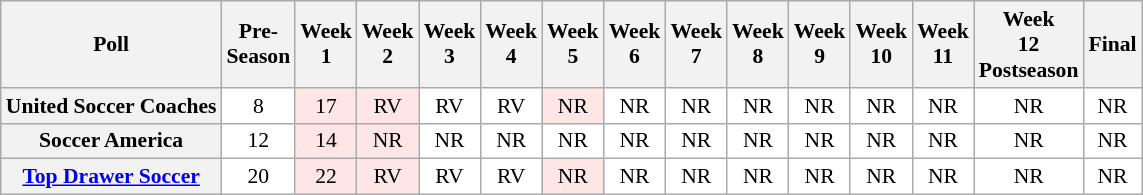<table class="wikitable" style="white-space:nowrap;font-size:90%">
<tr>
<th>Poll</th>
<th>Pre-<br>Season</th>
<th>Week<br>1</th>
<th>Week<br>2</th>
<th>Week<br>3</th>
<th>Week<br>4</th>
<th>Week<br>5</th>
<th>Week<br>6</th>
<th>Week<br>7</th>
<th>Week<br>8</th>
<th>Week<br>9</th>
<th>Week<br>10</th>
<th>Week<br>11</th>
<th>Week<br>12<br>Postseason</th>
<th>Final</th>
</tr>
<tr style="text-align:center;">
<th>United Soccer Coaches</th>
<td style="background:#FFF;">8</td>
<td style="background:#FFE6E6;">17</td>
<td style="background:#FFE6E6;">RV</td>
<td style="background:#FFF;">RV</td>
<td style="background:#FFF;">RV</td>
<td style="background:#FFE6E6;">NR</td>
<td style="background:#FFF;">NR</td>
<td style="background:#FFF;">NR</td>
<td style="background:#FFF;">NR</td>
<td style="background:#FFF;">NR</td>
<td style="background:#FFF;">NR</td>
<td style="background:#FFF;">NR</td>
<td style="background:#FFF;">NR</td>
<td style="background:#FFF;">NR</td>
</tr>
<tr style="text-align:center;">
<th>Soccer America</th>
<td style="background:#FFF;">12</td>
<td style="background:#FFE6E6;">14</td>
<td style="background:#FFE6E6;">NR</td>
<td style="background:#FFF;">NR</td>
<td style="background:#FFF;">NR</td>
<td style="background:#FFF;">NR</td>
<td style="background:#FFF;">NR</td>
<td style="background:#FFF;">NR</td>
<td style="background:#FFF;">NR</td>
<td style="background:#FFF;">NR</td>
<td style="background:#FFF;">NR</td>
<td style="background:#FFF;">NR</td>
<td style="background:#FFF;">NR</td>
<td style="background:#FFF;">NR</td>
</tr>
<tr style="text-align:center;">
<th><a href='#'>Top Drawer Soccer</a></th>
<td style="background:#FFF;">20</td>
<td style="background:#FFE6E6;">22</td>
<td style="background:#FFE6E6;">RV</td>
<td style="background:#FFF;">RV</td>
<td style="background:#FFF;">RV</td>
<td style="background:#FFE6E6;">NR</td>
<td style="background:#FFF;">NR</td>
<td style="background:#FFF;">NR</td>
<td style="background:#FFF;">NR</td>
<td style="background:#FFF;">NR</td>
<td style="background:#FFF;">NR</td>
<td style="background:#FFF;">NR</td>
<td style="background:#FFF;">NR</td>
<td style="background:#FFF;">NR</td>
</tr>
</table>
